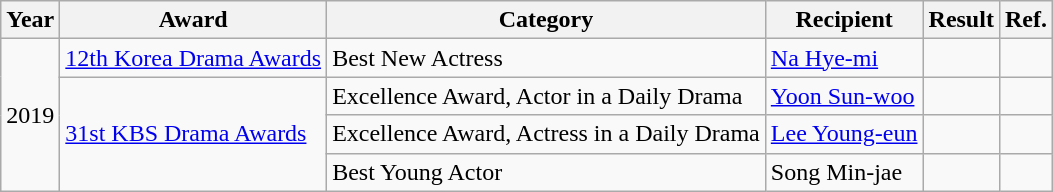<table class="wikitable">
<tr>
<th>Year</th>
<th>Award</th>
<th>Category</th>
<th>Recipient</th>
<th>Result</th>
<th>Ref.</th>
</tr>
<tr>
<td rowspan="4">2019</td>
<td><a href='#'>12th Korea Drama Awards</a></td>
<td>Best New Actress</td>
<td><a href='#'>Na Hye-mi</a></td>
<td></td>
<td></td>
</tr>
<tr>
<td rowspan="3"><a href='#'>31st KBS Drama Awards</a></td>
<td>Excellence Award, Actor in a Daily Drama</td>
<td><a href='#'>Yoon Sun-woo</a></td>
<td></td>
<td></td>
</tr>
<tr>
<td>Excellence Award, Actress in a Daily Drama</td>
<td><a href='#'>Lee Young-eun</a></td>
<td></td>
<td></td>
</tr>
<tr>
<td>Best Young Actor</td>
<td>Song Min-jae</td>
<td></td>
<td></td>
</tr>
</table>
